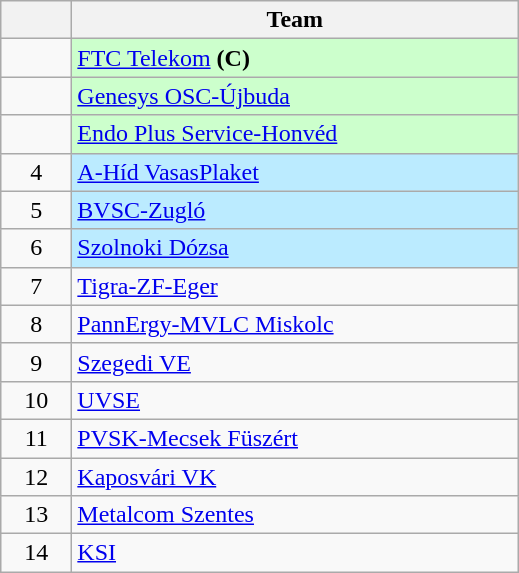<table class="wikitable" style="text-align: center;">
<tr>
<th width=40></th>
<th width=290>Team</th>
</tr>
<tr>
<td></td>
<td align=left bgcolor=#CCFFCC><a href='#'>FTC Telekom</a> <strong>(C)</strong></td>
</tr>
<tr>
<td></td>
<td align=left bgcolor=#CCFFCC><a href='#'>Genesys OSC-Újbuda</a></td>
</tr>
<tr>
<td></td>
<td align=left bgcolor=#CCFFCC><a href='#'>Endo Plus Service-Honvéd</a></td>
</tr>
<tr>
<td>4</td>
<td align=left bgcolor=#BBEBFF><a href='#'>A-Híd VasasPlaket</a></td>
</tr>
<tr>
<td>5</td>
<td align=left bgcolor=#BBEBFF><a href='#'>BVSC-Zugló</a></td>
</tr>
<tr>
<td>6</td>
<td align=left bgcolor=#BBEBFF><a href='#'>Szolnoki Dózsa</a></td>
</tr>
<tr>
<td>7</td>
<td align=left><a href='#'>Tigra-ZF-Eger</a></td>
</tr>
<tr>
<td>8</td>
<td align=left><a href='#'>PannErgy-MVLC Miskolc</a></td>
</tr>
<tr>
<td>9</td>
<td align=left><a href='#'>Szegedi VE</a></td>
</tr>
<tr>
<td>10</td>
<td align=left><a href='#'>UVSE</a></td>
</tr>
<tr>
<td>11</td>
<td align=left><a href='#'>PVSK-Mecsek Füszért</a></td>
</tr>
<tr>
<td>12</td>
<td align=left><a href='#'>Kaposvári VK</a></td>
</tr>
<tr>
<td>13</td>
<td align=left><a href='#'>Metalcom Szentes</a></td>
</tr>
<tr>
<td>14</td>
<td align=left><a href='#'>KSI</a></td>
</tr>
</table>
